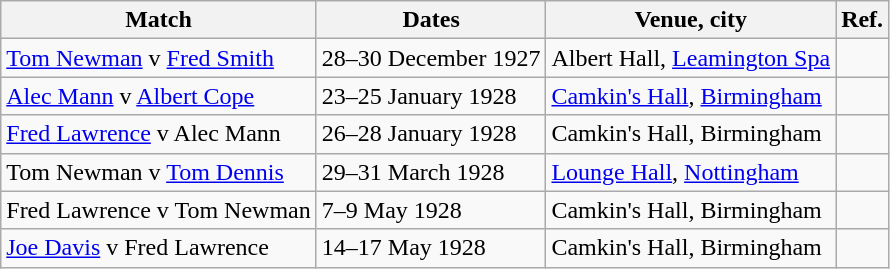<table class="wikitable">
<tr>
<th scope="col">Match</th>
<th scope="col">Dates</th>
<th scope="col">Venue, city</th>
<th scope="col">Ref.</th>
</tr>
<tr>
<td><a href='#'>Tom Newman</a> v <a href='#'>Fred Smith</a></td>
<td>28–30 December 1927</td>
<td>Albert Hall, <a href='#'>Leamington Spa</a></td>
<td></td>
</tr>
<tr>
<td><a href='#'>Alec Mann</a> v <a href='#'>Albert Cope</a></td>
<td>23–25 January 1928</td>
<td><a href='#'>Camkin's Hall</a>, <a href='#'>Birmingham</a></td>
<td></td>
</tr>
<tr>
<td><a href='#'>Fred Lawrence</a> v Alec Mann</td>
<td>26–28 January 1928</td>
<td>Camkin's Hall, Birmingham</td>
<td></td>
</tr>
<tr>
<td>Tom Newman v <a href='#'>Tom Dennis</a></td>
<td>29–31 March 1928</td>
<td><a href='#'>Lounge Hall</a>, <a href='#'>Nottingham</a></td>
<td></td>
</tr>
<tr>
<td>Fred Lawrence v Tom Newman</td>
<td>7–9 May 1928</td>
<td>Camkin's Hall, Birmingham</td>
<td></td>
</tr>
<tr>
<td><a href='#'>Joe Davis</a> v Fred Lawrence</td>
<td>14–17 May 1928</td>
<td>Camkin's Hall, Birmingham</td>
<td></td>
</tr>
</table>
